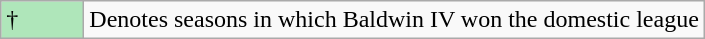<table class="wikitable">
<tr>
<td style="background:#AFE6BA; width:3em;">†</td>
<td>Denotes seasons in which Baldwin IV won the domestic league</td>
</tr>
</table>
